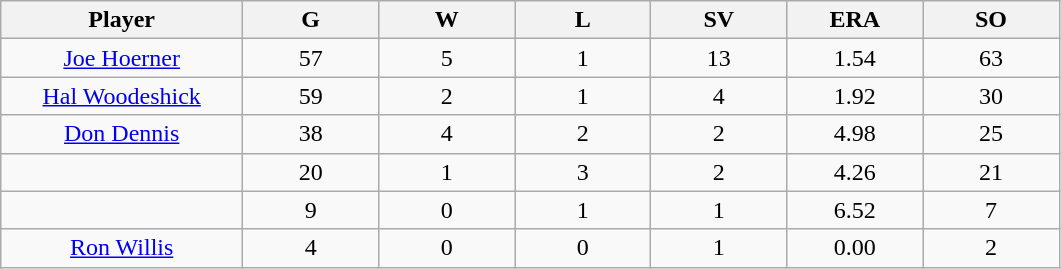<table class="wikitable sortable">
<tr>
<th bgcolor="#DDDDFF" width="16%">Player</th>
<th bgcolor="#DDDDFF" width="9%">G</th>
<th bgcolor="#DDDDFF" width="9%">W</th>
<th bgcolor="#DDDDFF" width="9%">L</th>
<th bgcolor="#DDDDFF" width="9%">SV</th>
<th bgcolor="#DDDDFF" width="9%">ERA</th>
<th bgcolor="#DDDDFF" width="9%">SO</th>
</tr>
<tr align="center">
<td><a href='#'>Joe Hoerner</a></td>
<td>57</td>
<td>5</td>
<td>1</td>
<td>13</td>
<td>1.54</td>
<td>63</td>
</tr>
<tr align=center>
<td><a href='#'>Hal Woodeshick</a></td>
<td>59</td>
<td>2</td>
<td>1</td>
<td>4</td>
<td>1.92</td>
<td>30</td>
</tr>
<tr align="center"">
<td><a href='#'>Don Dennis</a></td>
<td>38</td>
<td>4</td>
<td>2</td>
<td>2</td>
<td>4.98</td>
<td>25</td>
</tr>
<tr align="center">
<td></td>
<td>20</td>
<td>1</td>
<td>3</td>
<td>2</td>
<td>4.26</td>
<td>21</td>
</tr>
<tr align="center">
<td></td>
<td>9</td>
<td>0</td>
<td>1</td>
<td>1</td>
<td>6.52</td>
<td>7</td>
</tr>
<tr align="center">
<td><a href='#'>Ron Willis</a></td>
<td>4</td>
<td>0</td>
<td>0</td>
<td>1</td>
<td>0.00</td>
<td>2</td>
</tr>
</table>
